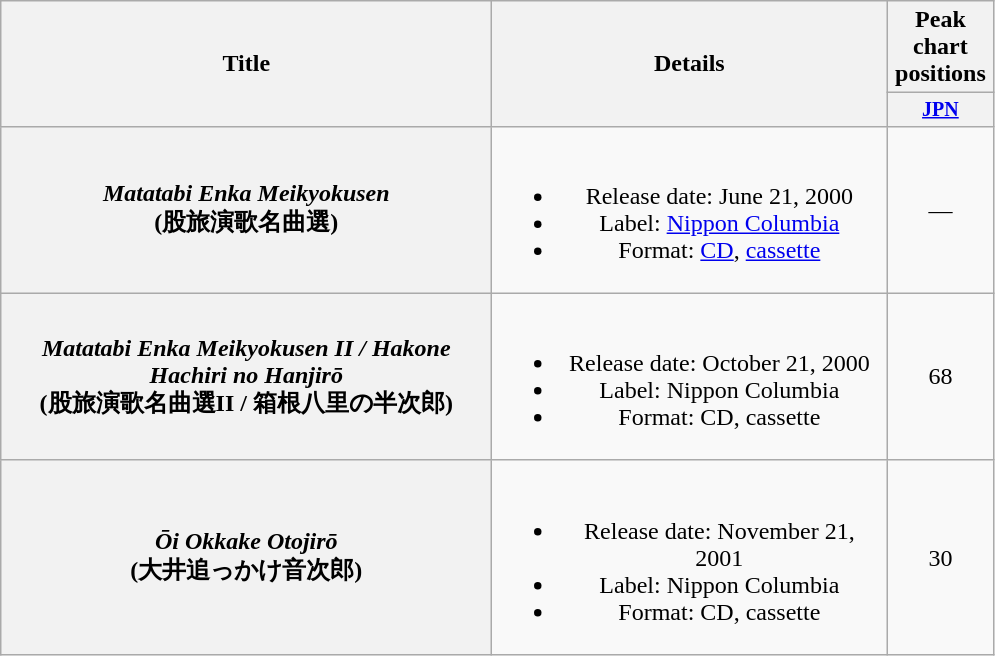<table class="wikitable plainrowheaders" style="text-align:center">
<tr>
<th scope="col" rowspan="2" style="width:20em;">Title</th>
<th scope="col" rowspan="2" style="width:16em;">Details</th>
<th scope="col" colspan="1" style="width:4em;">Peak chart positions</th>
</tr>
<tr style="font-size:smaller;">
<th scope="col" style="width:3em;"><a href='#'>JPN</a><br></th>
</tr>
<tr>
<th scope="row"><em>Matatabi Enka Meikyokusen</em><br>(股旅演歌名曲選)</th>
<td><br><ul><li>Release date: June 21, 2000</li><li>Label: <a href='#'>Nippon Columbia</a></li><li>Format: <a href='#'>CD</a>, <a href='#'>cassette</a></li></ul></td>
<td>—</td>
</tr>
<tr>
<th scope="row"><em>Matatabi Enka Meikyokusen II / Hakone Hachiri no Hanjirō</em><br>(股旅演歌名曲選II / 箱根八里の半次郎)</th>
<td><br><ul><li>Release date: October 21, 2000</li><li>Label: Nippon Columbia</li><li>Format: CD, cassette</li></ul></td>
<td>68</td>
</tr>
<tr>
<th scope="row"><em>Ōi Okkake Otojirō</em><br>(大井追っかけ音次郎)</th>
<td><br><ul><li>Release date: November 21, 2001</li><li>Label: Nippon Columbia</li><li>Format: CD, cassette</li></ul></td>
<td>30</td>
</tr>
</table>
